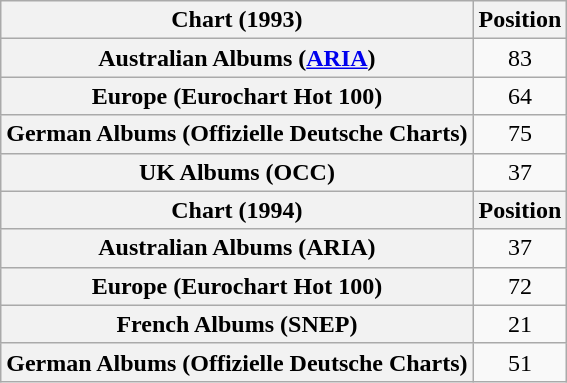<table class="wikitable sortable plainrowheaders">
<tr>
<th scope="col">Chart (1993)</th>
<th scope="col">Position</th>
</tr>
<tr>
<th scope="row">Australian Albums (<a href='#'>ARIA</a>)</th>
<td align="center">83</td>
</tr>
<tr>
<th scope="row">Europe (Eurochart Hot 100)</th>
<td align=center>64</td>
</tr>
<tr>
<th scope="row">German Albums (Offizielle Deutsche Charts)</th>
<td style="text-align:center;">75</td>
</tr>
<tr>
<th scope="row">UK Albums (OCC)</th>
<td align="center">37</td>
</tr>
<tr>
<th scope="col">Chart (1994)</th>
<th scope="col">Position</th>
</tr>
<tr>
<th scope="row">Australian Albums (ARIA)</th>
<td align="center">37</td>
</tr>
<tr>
<th scope="row">Europe (Eurochart Hot 100)</th>
<td style="text-align:center;">72</td>
</tr>
<tr>
<th scope="row">French Albums (SNEP)</th>
<td align="center">21</td>
</tr>
<tr>
<th scope="row">German Albums (Offizielle Deutsche Charts)</th>
<td style="text-align:center;">51</td>
</tr>
</table>
